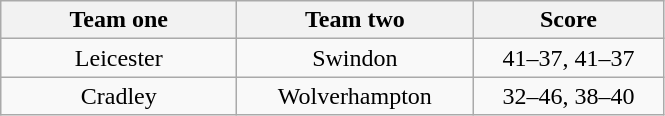<table class="wikitable" style="text-align: center">
<tr>
<th width=150>Team one</th>
<th width=150>Team two</th>
<th width=120>Score</th>
</tr>
<tr>
<td>Leicester</td>
<td>Swindon</td>
<td>41–37, 41–37</td>
</tr>
<tr>
<td>Cradley</td>
<td>Wolverhampton</td>
<td>32–46, 38–40</td>
</tr>
</table>
